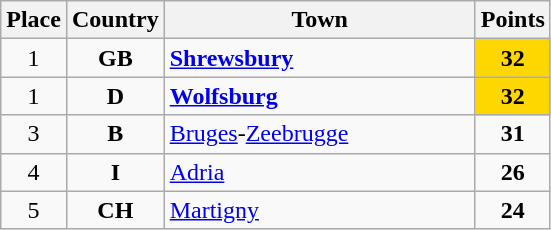<table class="wikitable">
<tr>
<th width="25">Place</th>
<th width="25">Country</th>
<th width="200">Town</th>
<th width="25">Points</th>
</tr>
<tr>
<td align="center">1</td>
<td align="center"><strong>GB</strong></td>
<td align="left"><strong><a href='#'>Shrewsbury</a></strong></td>
<td align="center"; style="background-color:gold;"><strong>32</strong></td>
</tr>
<tr>
<td align="center">1</td>
<td align="center"><strong>D</strong></td>
<td align="left"><strong><a href='#'>Wolfsburg</a></strong></td>
<td align="center"; style="background-color:gold;"><strong>32</strong></td>
</tr>
<tr>
<td align="center">3</td>
<td align="center"><strong>B</strong></td>
<td align="left"><a href='#'>Bruges</a>-<a href='#'>Zeebrugge</a></td>
<td align="center"><strong>31</strong></td>
</tr>
<tr>
<td align="center">4</td>
<td align="center"><strong>I</strong></td>
<td align="left"><a href='#'>Adria</a></td>
<td align="center"><strong>26</strong></td>
</tr>
<tr>
<td align="center">5</td>
<td align="center"><strong>CH</strong></td>
<td align="left"><a href='#'>Martigny</a></td>
<td align="center"><strong>24</strong></td>
</tr>
</table>
